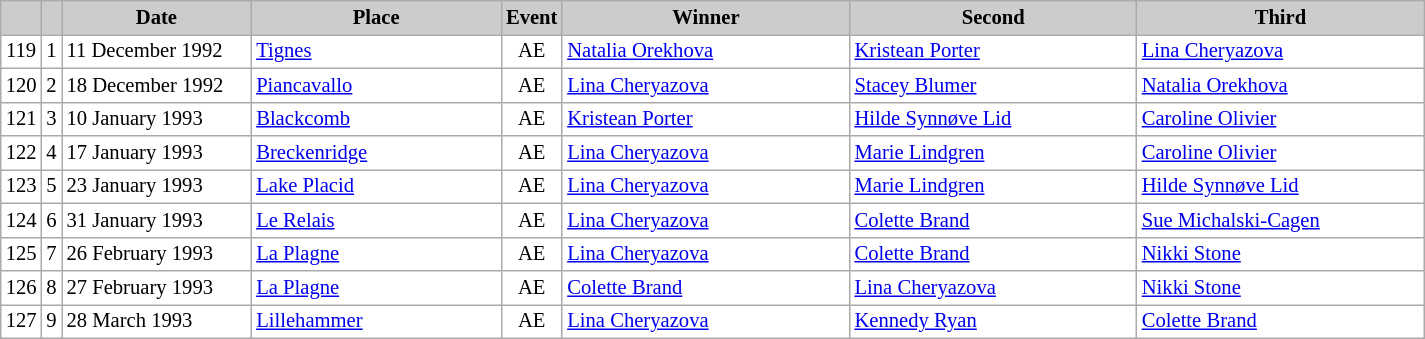<table class="wikitable plainrowheaders" style="background:#fff; font-size:86%; line-height:16px; border:grey solid 1px; border-collapse:collapse;">
<tr style="background:#ccc; text-align:center;">
<th scope="col" style="background:#ccc; width=20 px;"></th>
<th scope="col" style="background:#ccc; width=30 px;"></th>
<th scope="col" style="background:#ccc; width:120px;">Date</th>
<th scope="col" style="background:#ccc; width:160px;">Place</th>
<th scope="col" style="background:#ccc; width:15px;">Event</th>
<th scope="col" style="background:#ccc; width:185px;">Winner</th>
<th scope="col" style="background:#ccc; width:185px;">Second</th>
<th scope="col" style="background:#ccc; width:185px;">Third</th>
</tr>
<tr>
<td align=center>119</td>
<td align=center>1</td>
<td>11 December 1992</td>
<td> <a href='#'>Tignes</a></td>
<td align=center>AE</td>
<td> <a href='#'>Natalia Orekhova</a></td>
<td> <a href='#'>Kristean Porter</a></td>
<td> <a href='#'>Lina Cheryazova</a></td>
</tr>
<tr>
<td align=center>120</td>
<td align=center>2</td>
<td>18 December 1992</td>
<td> <a href='#'>Piancavallo</a></td>
<td align=center>AE</td>
<td> <a href='#'>Lina Cheryazova</a></td>
<td> <a href='#'>Stacey Blumer</a></td>
<td> <a href='#'>Natalia Orekhova</a></td>
</tr>
<tr>
<td align=center>121</td>
<td align=center>3</td>
<td>10 January 1993</td>
<td> <a href='#'>Blackcomb</a></td>
<td align=center>AE</td>
<td> <a href='#'>Kristean Porter</a></td>
<td> <a href='#'>Hilde Synnøve Lid</a></td>
<td> <a href='#'>Caroline Olivier</a></td>
</tr>
<tr>
<td align=center>122</td>
<td align=center>4</td>
<td>17 January 1993</td>
<td> <a href='#'>Breckenridge</a></td>
<td align=center>AE</td>
<td> <a href='#'>Lina Cheryazova</a></td>
<td> <a href='#'>Marie Lindgren</a></td>
<td> <a href='#'>Caroline Olivier</a></td>
</tr>
<tr>
<td align=center>123</td>
<td align=center>5</td>
<td>23 January 1993</td>
<td> <a href='#'>Lake Placid</a></td>
<td align=center>AE</td>
<td> <a href='#'>Lina Cheryazova</a></td>
<td> <a href='#'>Marie Lindgren</a></td>
<td> <a href='#'>Hilde Synnøve Lid</a></td>
</tr>
<tr>
<td align=center>124</td>
<td align=center>6</td>
<td>31 January 1993</td>
<td> <a href='#'>Le Relais</a></td>
<td align=center>AE</td>
<td> <a href='#'>Lina Cheryazova</a></td>
<td> <a href='#'>Colette Brand</a></td>
<td> <a href='#'>Sue Michalski-Cagen</a></td>
</tr>
<tr>
<td align=center>125</td>
<td align=center>7</td>
<td>26 February 1993</td>
<td> <a href='#'>La Plagne</a></td>
<td align=center>AE</td>
<td> <a href='#'>Lina Cheryazova</a></td>
<td> <a href='#'>Colette Brand</a></td>
<td> <a href='#'>Nikki Stone</a></td>
</tr>
<tr>
<td align=center>126</td>
<td align=center>8</td>
<td>27 February 1993</td>
<td> <a href='#'>La Plagne</a></td>
<td align=center>AE</td>
<td> <a href='#'>Colette Brand</a></td>
<td> <a href='#'>Lina Cheryazova</a></td>
<td> <a href='#'>Nikki Stone</a></td>
</tr>
<tr>
<td align=center>127</td>
<td align=center>9</td>
<td>28 March 1993</td>
<td> <a href='#'>Lillehammer</a></td>
<td align=center>AE</td>
<td> <a href='#'>Lina Cheryazova</a></td>
<td> <a href='#'>Kennedy Ryan</a></td>
<td> <a href='#'>Colette Brand</a></td>
</tr>
</table>
